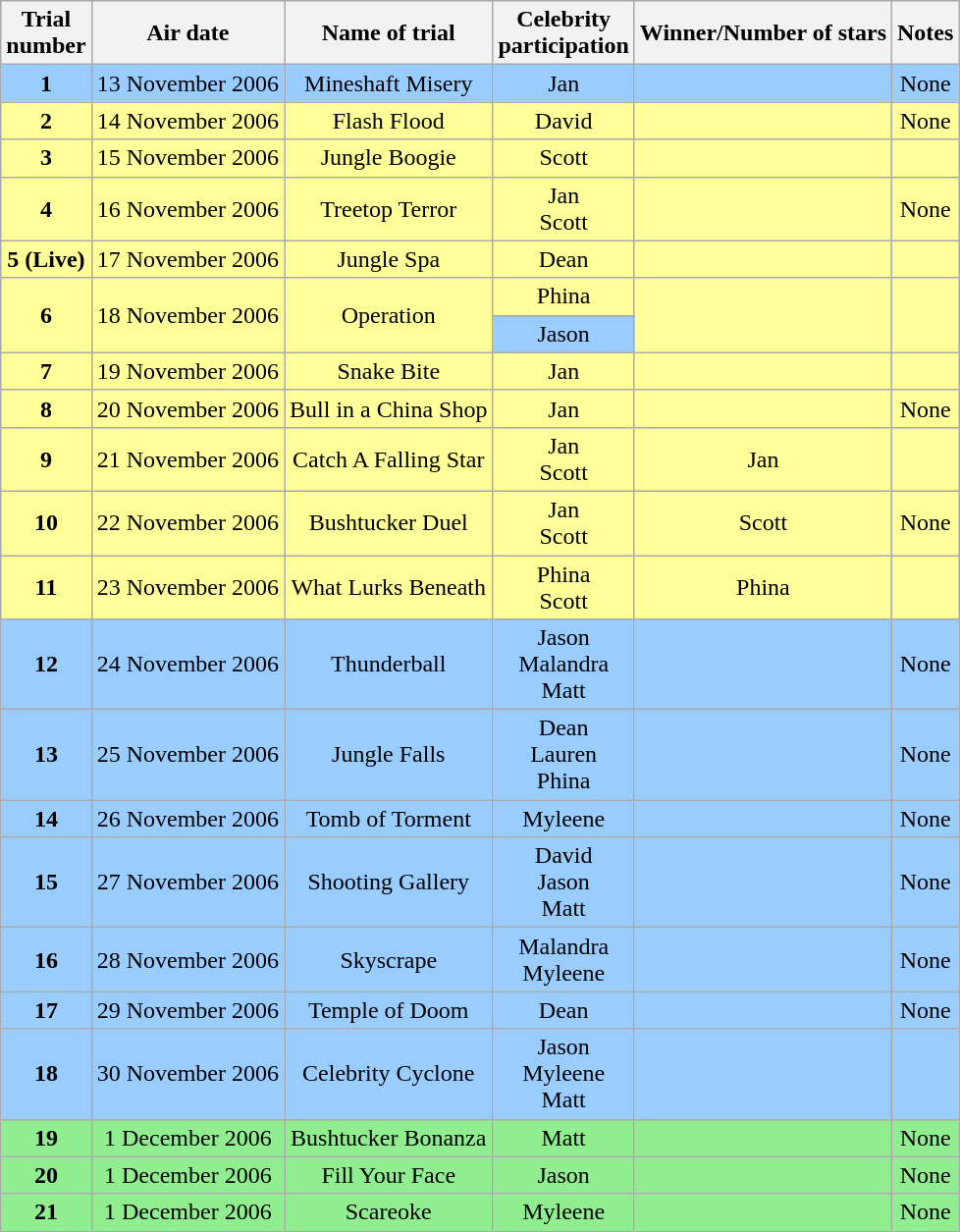<table class=wikitable style="text-align:center">
<tr>
<th scope="col">Trial<br>number</th>
<th scope="col">Air date</th>
<th scope="col">Name of trial</th>
<th scope="col">Celebrity<br>participation</th>
<th scope="col">Winner/Number of stars</th>
<th scope="col">Notes</th>
</tr>
<tr bgcolor=#99ccff>
<td><strong>1</strong></td>
<td>13 November 2006</td>
<td>Mineshaft Misery</td>
<td>Jan</td>
<td></td>
<td>None</td>
</tr>
<tr style="background:#ff9;">
<td><strong>2</strong></td>
<td>14 November 2006</td>
<td>Flash Flood</td>
<td>David</td>
<td></td>
<td>None</td>
</tr>
<tr style="background:#ff9;">
<td><strong>3</strong></td>
<td>15 November 2006</td>
<td>Jungle Boogie</td>
<td>Scott</td>
<td></td>
<td></td>
</tr>
<tr style="background:#ff9;">
<td><strong>4</strong></td>
<td>16 November 2006</td>
<td>Treetop Terror</td>
<td>Jan <br> Scott</td>
<td></td>
<td>None</td>
</tr>
<tr style="background:#ff9;">
<td><strong>5 (Live)</strong></td>
<td>17 November 2006</td>
<td>Jungle Spa</td>
<td>Dean</td>
<td></td>
<td></td>
</tr>
<tr style="background:#ff9;">
<td rowspan=2><strong>6</strong></td>
<td rowspan=2>18 November 2006</td>
<td rowspan=2>Operation</td>
<td>Phina</td>
<td rowspan=2></td>
<td rowspan=2></td>
</tr>
<tr>
<td style="background:#99CCFF;">Jason</td>
</tr>
<tr style="background:#ff9;">
<td><strong>7</strong></td>
<td>19 November 2006</td>
<td>Snake Bite</td>
<td>Jan</td>
<td></td>
<td></td>
</tr>
<tr style="background:#ff9;">
<td><strong>8</strong></td>
<td>20 November 2006</td>
<td>Bull in a China Shop</td>
<td>Jan</td>
<td></td>
<td>None</td>
</tr>
<tr style="background:#ff9;">
<td><strong>9</strong></td>
<td>21 November 2006</td>
<td>Catch A Falling Star</td>
<td>Jan <br> Scott</td>
<td>Jan</td>
<td></td>
</tr>
<tr style="background:#ff9;">
<td><strong>10</strong></td>
<td>22 November 2006</td>
<td>Bushtucker Duel</td>
<td>Jan <br> Scott</td>
<td>Scott</td>
<td>None</td>
</tr>
<tr style="background:#ff9;">
<td><strong>11</strong></td>
<td>23 November 2006</td>
<td>What Lurks Beneath</td>
<td>Phina <br> Scott</td>
<td>Phina</td>
<td></td>
</tr>
<tr bgcolor=#99ccff>
<td><strong>12</strong></td>
<td>24 November 2006</td>
<td>Thunderball</td>
<td>Jason <br> Malandra <br> Matt</td>
<td></td>
<td>None</td>
</tr>
<tr bgcolor=#99ccff>
<td><strong>13</strong></td>
<td>25 November 2006</td>
<td>Jungle Falls</td>
<td>Dean <br> Lauren <br> Phina</td>
<td></td>
<td>None</td>
</tr>
<tr bgcolor=#99ccff>
<td><strong>14</strong></td>
<td>26 November 2006</td>
<td>Tomb of Torment</td>
<td>Myleene</td>
<td></td>
<td>None</td>
</tr>
<tr bgcolor=#99ccff>
<td><strong>15</strong></td>
<td>27 November 2006</td>
<td>Shooting Gallery</td>
<td>David <br> Jason <br> Matt</td>
<td></td>
<td>None</td>
</tr>
<tr bgcolor=#99ccff>
<td><strong>16</strong></td>
<td>28 November 2006</td>
<td>Skyscrape</td>
<td>Malandra <br> Myleene</td>
<td></td>
<td>None</td>
</tr>
<tr bgcolor=#99ccff>
<td><strong>17</strong></td>
<td>29 November 2006</td>
<td>Temple of Doom</td>
<td>Dean</td>
<td></td>
<td>None</td>
</tr>
<tr bgcolor=#99ccff>
<td><strong>18</strong></td>
<td>30 November 2006</td>
<td>Celebrity Cyclone</td>
<td>Jason <br> Myleene <br> Matt</td>
<td></td>
<td></td>
</tr>
<tr>
<td style="background:lightgreen;"><strong>19</strong></td>
<td style="background:lightgreen;">1 December 2006</td>
<td style="background:lightgreen;">Bushtucker Bonanza</td>
<td style="background:lightgreen;">Matt</td>
<td style="background:lightgreen;"></td>
<td style="background:lightgreen;">None</td>
</tr>
<tr>
<td style="background:lightgreen;"><strong>20</strong></td>
<td style="background:lightgreen;">1 December 2006</td>
<td style="background:lightgreen;">Fill Your Face</td>
<td style="background:lightgreen;">Jason</td>
<td style="background:lightgreen;"></td>
<td style="background:lightgreen;">None</td>
</tr>
<tr>
<td style="background:lightgreen;"><strong>21</strong></td>
<td style="background:lightgreen;">1 December 2006</td>
<td style="background:lightgreen;">Scareoke</td>
<td style="background:lightgreen;">Myleene</td>
<td style="background:lightgreen;"></td>
<td style="background:lightgreen;">None</td>
</tr>
</table>
